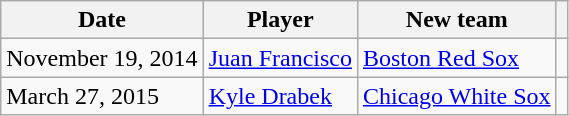<table class="wikitable">
<tr>
<th>Date</th>
<th>Player</th>
<th>New team</th>
<th></th>
</tr>
<tr>
<td>November 19, 2014</td>
<td><a href='#'>Juan Francisco</a></td>
<td><a href='#'>Boston Red Sox</a></td>
<td></td>
</tr>
<tr>
<td>March 27, 2015</td>
<td><a href='#'>Kyle Drabek</a></td>
<td><a href='#'>Chicago White Sox</a></td>
<td></td>
</tr>
</table>
